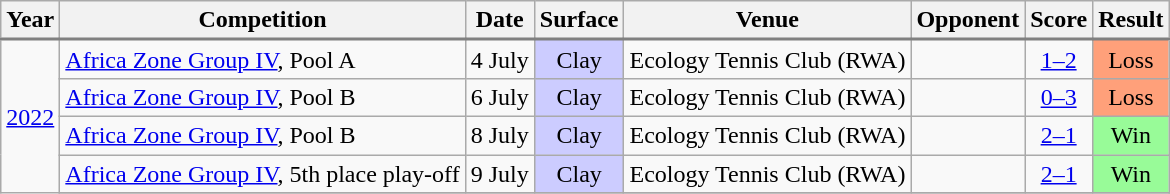<table class="wikitable sortable">
<tr>
<th scope="col">Year</th>
<th scope="col">Competition</th>
<th scope="col">Date</th>
<th scope="col">Surface</th>
<th scope="col">Venue</th>
<th scope="col">Opponent</th>
<th scope="col">Score</th>
<th scope="col">Result</th>
</tr>
<tr style="border-top:2px solid gray;">
<td align="center" rowspan="5"><a href='#'>2022</a></td>
<td><a href='#'>Africa Zone Group IV</a>, Pool A</td>
<td>4 July</td>
<td align="center" bgcolor=ccccff>Clay</td>
<td>Ecology Tennis Club (RWA)</td>
<td></td>
<td align="center"><a href='#'>1–2</a></td>
<td align="center" bgcolor="#FFA07A">Loss</td>
</tr>
<tr>
<td><a href='#'>Africa Zone Group IV</a>, Pool B</td>
<td>6 July</td>
<td align="center" bgcolor=ccccff>Clay</td>
<td>Ecology Tennis Club (RWA)</td>
<td></td>
<td align="center"><a href='#'>0–3</a></td>
<td align="center" bgcolor="#FFA07A">Loss</td>
</tr>
<tr>
<td><a href='#'>Africa Zone Group IV</a>, Pool B</td>
<td>8 July</td>
<td align="center" bgcolor=ccccff>Clay</td>
<td>Ecology Tennis Club (RWA)</td>
<td></td>
<td align="center"><a href='#'>2–1</a></td>
<td align="center" bgcolor="#98FB98">Win</td>
</tr>
<tr>
<td><a href='#'>Africa Zone Group IV</a>, 5th place play-off</td>
<td>9 July</td>
<td align="center" bgcolor=ccccff>Clay</td>
<td>Ecology Tennis Club (RWA)</td>
<td></td>
<td align="center"><a href='#'>2–1</a></td>
<td align="center" bgcolor="#98FB98">Win</td>
</tr>
<tr>
</tr>
</table>
